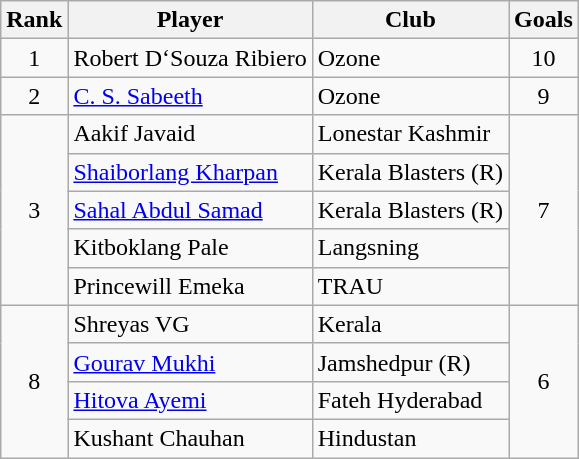<table class="wikitable" style="text-align:center">
<tr>
<th>Rank</th>
<th>Player</th>
<th>Club</th>
<th>Goals</th>
</tr>
<tr>
<td rowspan="1">1</td>
<td align="left"> Robert D‘Souza Ribiero</td>
<td align="left">Ozone</td>
<td rowspan="1">10</td>
</tr>
<tr>
<td rowspan="1">2</td>
<td align="left"> <a href='#'>C. S. Sabeeth</a></td>
<td align="left">Ozone</td>
<td rowspan="1">9</td>
</tr>
<tr>
<td rowspan="5">3</td>
<td align="left"> Aakif Javaid</td>
<td align="left">Lonestar Kashmir</td>
<td rowspan="5">7</td>
</tr>
<tr>
<td align="left"> <a href='#'>Shaiborlang Kharpan</a></td>
<td align="left">Kerala Blasters (R)</td>
</tr>
<tr>
<td align="left"> <a href='#'>Sahal Abdul Samad</a></td>
<td align="left">Kerala Blasters (R)</td>
</tr>
<tr>
<td align="left"> Kitboklang Pale</td>
<td align="left">Langsning</td>
</tr>
<tr>
<td align="left"> Princewill Emeka</td>
<td align="left">TRAU</td>
</tr>
<tr>
<td rowspan="4">8</td>
<td align="left"> Shreyas VG</td>
<td align="left">Kerala</td>
<td rowspan="4">6</td>
</tr>
<tr>
<td align="left"> <a href='#'>Gourav Mukhi</a></td>
<td align="left">Jamshedpur (R)</td>
</tr>
<tr>
<td align="left"> <a href='#'>Hitova Ayemi</a></td>
<td align="left">Fateh Hyderabad</td>
</tr>
<tr>
<td align="left"> Kushant Chauhan</td>
<td align="left">Hindustan</td>
</tr>
</table>
